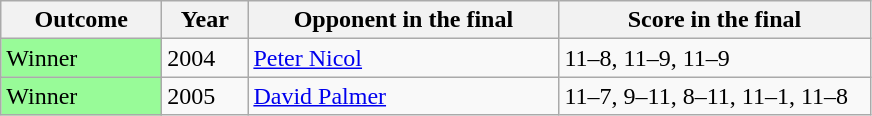<table class="sortable wikitable">
<tr>
<th width="100">Outcome</th>
<th width="50">Year</th>
<th width="200">Opponent in the final</th>
<th width="200">Score in the final</th>
</tr>
<tr>
<td bgcolor="98FB98">Winner</td>
<td>2004</td>
<td>   <a href='#'>Peter Nicol</a></td>
<td>11–8, 11–9, 11–9</td>
</tr>
<tr>
<td bgcolor="98FB98">Winner</td>
<td>2005</td>
<td>   <a href='#'>David Palmer</a></td>
<td>11–7, 9–11, 8–11, 11–1, 11–8</td>
</tr>
</table>
